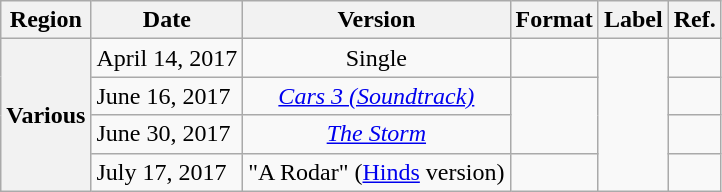<table class="wikitable sortable plainrowheaders">
<tr>
<th scope="col">Region</th>
<th scope="col">Date</th>
<th scope="col">Version</th>
<th scope="col">Format</th>
<th scope="col">Label</th>
<th scope="col">Ref.</th>
</tr>
<tr>
<th rowspan="4" scope="row">Various</th>
<td scope="row">April 14, 2017</td>
<td scope="row" align="center">Single</td>
<td scope="row"></td>
<td rowspan="4"></td>
<td align="center"></td>
</tr>
<tr>
<td>June 16, 2017</td>
<td scope="row" align="center"><a href='#'><em>Cars 3 (Soundtrack)</em></a></td>
<td rowspan="2"></td>
<td align="center"></td>
</tr>
<tr>
<td>June 30, 2017</td>
<td align="center"><a href='#'><em>The Storm</em></a></td>
<td align="center"></td>
</tr>
<tr>
<td>July 17, 2017</td>
<td align="center">"A Rodar" (<a href='#'>Hinds</a> version)</td>
<td scope="row"></td>
<td align="center"></td>
</tr>
</table>
